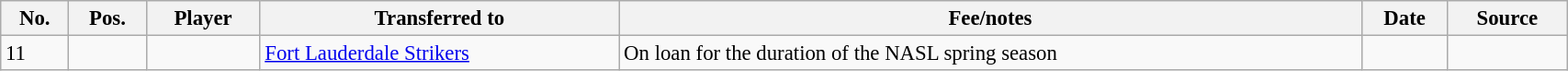<table class="wikitable sortable" style="width:90%; text-align:center; font-size:95%; text-align:left;">
<tr>
<th><strong>No.</strong></th>
<th><strong>Pos.</strong></th>
<th><strong>Player</strong></th>
<th><strong>Transferred to</strong></th>
<th><strong>Fee/notes</strong></th>
<th><strong>Date</strong></th>
<th><strong>Source</strong></th>
</tr>
<tr>
<td>11</td>
<td align=center></td>
<td></td>
<td> <a href='#'>Fort Lauderdale Strikers</a></td>
<td>On loan for the duration of the NASL spring season</td>
<td></td>
<td></td>
</tr>
</table>
